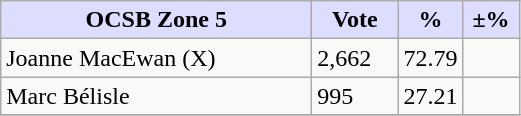<table class="wikitable">
<tr>
<th style="background:#DDDDFF" width="200px">OCSB Zone 5</th>
<th style="background:#DDDDFF" width="50px">Vote</th>
<th style="background:#DDDDFF" width="30px">%</th>
<th style="background:#DDDDFF" width="30px">±%</th>
</tr>
<tr>
<td>Joanne MacEwan (X)</td>
<td>2,662</td>
<td>72.79</td>
<td></td>
</tr>
<tr>
<td>Marc Bélisle</td>
<td>995</td>
<td>27.21</td>
<td></td>
</tr>
<tr>
</tr>
</table>
